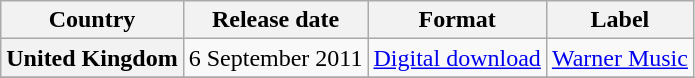<table class="wikitable plainrowheaders">
<tr>
<th scope="col">Country</th>
<th scope="col">Release date</th>
<th scope="col">Format</th>
<th scope="col">Label</th>
</tr>
<tr>
<th scope="row">United Kingdom</th>
<td>6 September 2011</td>
<td><a href='#'>Digital download</a></td>
<td><a href='#'>Warner Music</a></td>
</tr>
<tr>
</tr>
</table>
